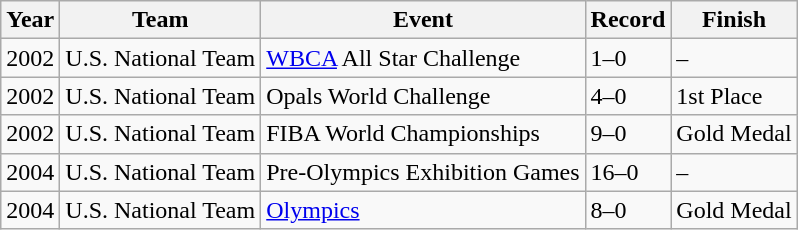<table class="wikitable">
<tr>
<th>Year</th>
<th>Team</th>
<th>Event</th>
<th>Record</th>
<th>Finish</th>
</tr>
<tr>
<td>2002</td>
<td>U.S. National Team</td>
<td><a href='#'>WBCA</a> All Star Challenge</td>
<td>1–0</td>
<td>–</td>
</tr>
<tr>
<td>2002</td>
<td>U.S. National Team</td>
<td>Opals World Challenge</td>
<td>4–0</td>
<td>1st Place</td>
</tr>
<tr>
<td>2002</td>
<td>U.S. National Team</td>
<td>FIBA World Championships</td>
<td>9–0</td>
<td>Gold Medal</td>
</tr>
<tr>
<td>2004</td>
<td>U.S. National Team</td>
<td>Pre-Olympics Exhibition Games</td>
<td>16–0</td>
<td>–</td>
</tr>
<tr>
<td>2004</td>
<td>U.S. National Team</td>
<td><a href='#'>Olympics</a></td>
<td>8–0</td>
<td>Gold Medal</td>
</tr>
</table>
